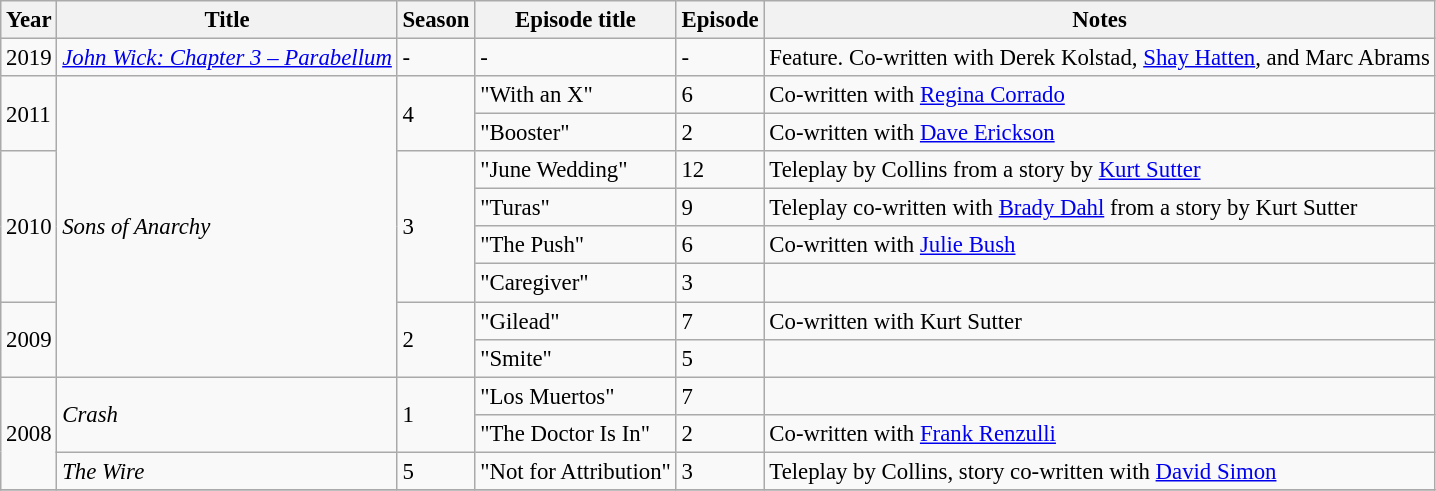<table class="wikitable" style="font-size: 95%;">
<tr>
<th>Year</th>
<th>Title</th>
<th>Season</th>
<th>Episode title</th>
<th>Episode</th>
<th>Notes</th>
</tr>
<tr>
<td>2019</td>
<td><em><a href='#'>John Wick: Chapter 3 – Parabellum</a></em></td>
<td>-</td>
<td>-</td>
<td>-</td>
<td>Feature. Co-written with Derek Kolstad, <a href='#'>Shay Hatten</a>, and Marc Abrams</td>
</tr>
<tr>
<td rowspan=2>2011</td>
<td rowspan=8><em>Sons of Anarchy</em></td>
<td rowspan=2>4</td>
<td>"With an X"</td>
<td>6</td>
<td>Co-written with <a href='#'>Regina Corrado</a></td>
</tr>
<tr>
<td>"Booster"</td>
<td>2</td>
<td>Co-written with <a href='#'>Dave Erickson</a></td>
</tr>
<tr>
<td rowspan=4>2010</td>
<td rowspan=4>3</td>
<td>"June Wedding"</td>
<td>12</td>
<td>Teleplay by Collins from a story by <a href='#'>Kurt Sutter</a></td>
</tr>
<tr>
<td>"Turas"</td>
<td>9</td>
<td>Teleplay co-written with <a href='#'>Brady Dahl</a> from a story by Kurt Sutter</td>
</tr>
<tr>
<td>"The Push"</td>
<td>6</td>
<td>Co-written with <a href='#'>Julie Bush</a></td>
</tr>
<tr>
<td>"Caregiver"</td>
<td>3</td>
<td></td>
</tr>
<tr>
<td rowspan=2>2009</td>
<td rowspan=2>2</td>
<td>"Gilead"</td>
<td>7</td>
<td>Co-written with Kurt Sutter</td>
</tr>
<tr>
<td>"Smite"</td>
<td>5</td>
<td></td>
</tr>
<tr>
<td rowspan=3>2008</td>
<td rowspan=2><em>Crash</em></td>
<td rowspan=2>1</td>
<td>"Los Muertos"</td>
<td>7</td>
<td></td>
</tr>
<tr>
<td>"The Doctor Is In"</td>
<td>2</td>
<td>Co-written with <a href='#'>Frank Renzulli</a></td>
</tr>
<tr>
<td><em>The Wire</em></td>
<td>5</td>
<td>"Not for Attribution"</td>
<td>3</td>
<td>Teleplay by Collins, story co-written with <a href='#'>David Simon</a></td>
</tr>
<tr>
</tr>
</table>
